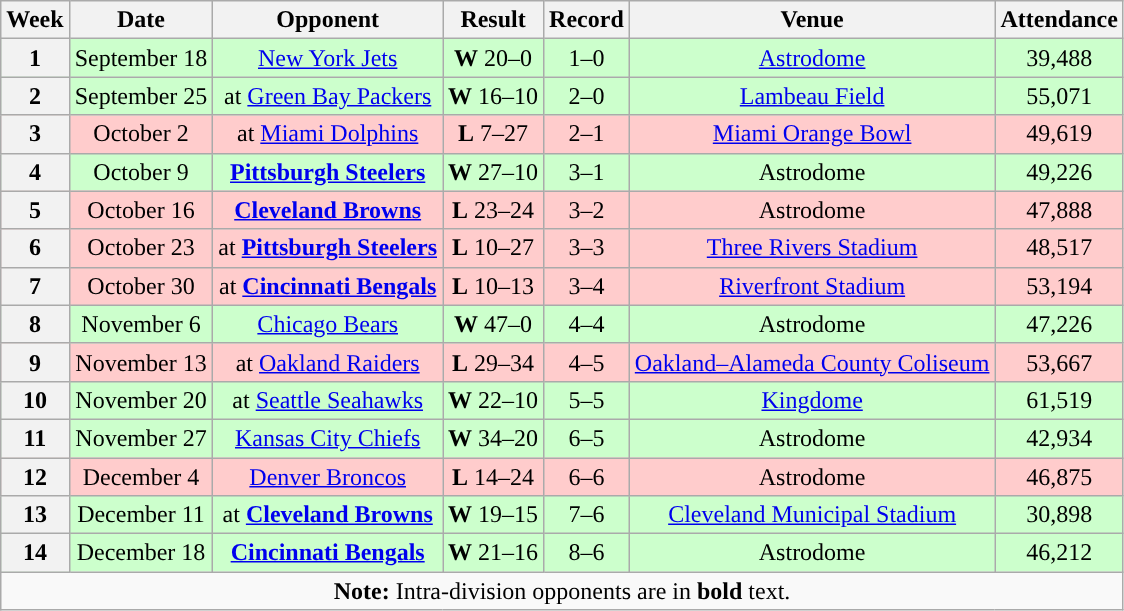<table class="wikitable" style="text-align:center">
<tr>
<th>Week</th>
<th>Date</th>
<th>Opponent</th>
<th>Result</th>
<th>Record</th>
<th>Venue</th>
<th>Attendance</th>
</tr>
<tr style="background:#cfc">
<th>1</th>
<td>September 18</td>
<td><a href='#'>New York Jets</a></td>
<td><strong>W</strong> 20–0</td>
<td>1–0</td>
<td><a href='#'>Astrodome</a></td>
<td>39,488</td>
</tr>
<tr style="background:#cfc">
<th>2</th>
<td>September 25</td>
<td>at <a href='#'>Green Bay Packers</a></td>
<td><strong>W</strong> 16–10</td>
<td>2–0</td>
<td><a href='#'>Lambeau Field</a></td>
<td>55,071</td>
</tr>
<tr style="background:#fcc">
<th>3</th>
<td>October 2</td>
<td>at <a href='#'>Miami Dolphins</a></td>
<td><strong>L</strong> 7–27</td>
<td>2–1</td>
<td><a href='#'>Miami Orange Bowl</a></td>
<td>49,619</td>
</tr>
<tr style="background:#cfc">
<th>4</th>
<td>October 9</td>
<td><strong><a href='#'>Pittsburgh Steelers</a></strong></td>
<td><strong>W</strong> 27–10</td>
<td>3–1</td>
<td>Astrodome</td>
<td>49,226</td>
</tr>
<tr style="background:#fcc">
<th>5</th>
<td>October 16</td>
<td><strong><a href='#'>Cleveland Browns</a></strong></td>
<td><strong>L</strong> 23–24</td>
<td>3–2</td>
<td>Astrodome</td>
<td>47,888</td>
</tr>
<tr style="background:#fcc">
<th>6</th>
<td>October 23</td>
<td>at <strong><a href='#'>Pittsburgh Steelers</a></strong></td>
<td><strong>L</strong> 10–27</td>
<td>3–3</td>
<td><a href='#'>Three Rivers Stadium</a></td>
<td>48,517</td>
</tr>
<tr style="background:#fcc">
<th>7</th>
<td>October 30</td>
<td>at <strong><a href='#'>Cincinnati Bengals</a></strong></td>
<td><strong>L</strong> 10–13</td>
<td>3–4</td>
<td><a href='#'>Riverfront Stadium</a></td>
<td>53,194</td>
</tr>
<tr style="background:#cfc">
<th>8</th>
<td>November 6</td>
<td><a href='#'>Chicago Bears</a></td>
<td><strong>W</strong> 47–0</td>
<td>4–4</td>
<td>Astrodome</td>
<td>47,226</td>
</tr>
<tr style="background:#fcc">
<th>9</th>
<td>November 13</td>
<td>at <a href='#'>Oakland Raiders</a></td>
<td><strong>L</strong> 29–34</td>
<td>4–5</td>
<td><a href='#'>Oakland–Alameda County Coliseum</a></td>
<td>53,667</td>
</tr>
<tr style="background:#cfc">
<th>10</th>
<td>November 20</td>
<td>at <a href='#'>Seattle Seahawks</a></td>
<td><strong>W</strong> 22–10</td>
<td>5–5</td>
<td><a href='#'>Kingdome</a></td>
<td>61,519</td>
</tr>
<tr style="background:#cfc">
<th>11</th>
<td>November 27</td>
<td><a href='#'>Kansas City Chiefs</a></td>
<td><strong>W</strong> 34–20</td>
<td>6–5</td>
<td>Astrodome</td>
<td>42,934</td>
</tr>
<tr style="background:#fcc">
<th>12</th>
<td>December 4</td>
<td><a href='#'>Denver Broncos</a></td>
<td><strong>L</strong> 14–24</td>
<td>6–6</td>
<td>Astrodome</td>
<td>46,875</td>
</tr>
<tr style="background:#cfc">
<th>13</th>
<td>December 11</td>
<td>at <strong><a href='#'>Cleveland Browns</a></strong></td>
<td><strong>W</strong> 19–15</td>
<td>7–6</td>
<td><a href='#'>Cleveland Municipal Stadium</a></td>
<td>30,898</td>
</tr>
<tr style="background:#cfc">
<th>14</th>
<td>December 18</td>
<td><strong><a href='#'>Cincinnati Bengals</a></strong></td>
<td><strong>W</strong> 21–16</td>
<td>8–6</td>
<td>Astrodome</td>
<td>46,212</td>
</tr>
<tr>
<td colspan="8"><strong>Note:</strong> Intra-division opponents are in <strong>bold</strong> text.</td>
</tr>
</table>
